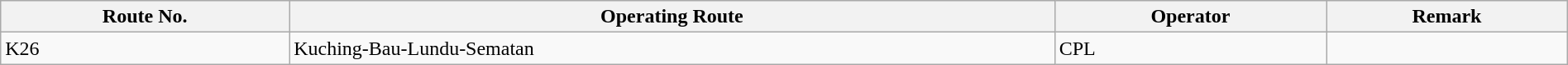<table class="wikitable"  style="width:100%; margin:auto;">
<tr>
<th>Route No.</th>
<th>Operating Route</th>
<th>Operator</th>
<th>Remark</th>
</tr>
<tr>
<td>K26</td>
<td>Kuching-Bau-Lundu-Sematan</td>
<td>CPL</td>
<td></td>
</tr>
</table>
